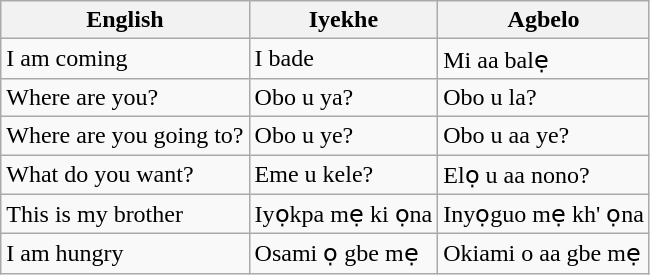<table class="wikitable">
<tr>
<th>English</th>
<th>Iyekhe</th>
<th>Agbelo</th>
</tr>
<tr>
<td>I am coming</td>
<td>I bade</td>
<td>Mi aa balẹ</td>
</tr>
<tr>
<td>Where are you?</td>
<td>Obo u ya?</td>
<td>Obo u la?</td>
</tr>
<tr>
<td>Where are you going to?</td>
<td>Obo u ye?</td>
<td>Obo u aa ye?</td>
</tr>
<tr>
<td>What do you want?</td>
<td>Eme u kele?</td>
<td>Elọ u aa nono?</td>
</tr>
<tr>
<td>This is my brother</td>
<td>Iyọkpa mẹ ki ọna</td>
<td>Inyọguo mẹ kh' ọna</td>
</tr>
<tr>
<td>I am hungry</td>
<td>Osami ọ gbe mẹ</td>
<td>Okiami o aa gbe mẹ</td>
</tr>
</table>
